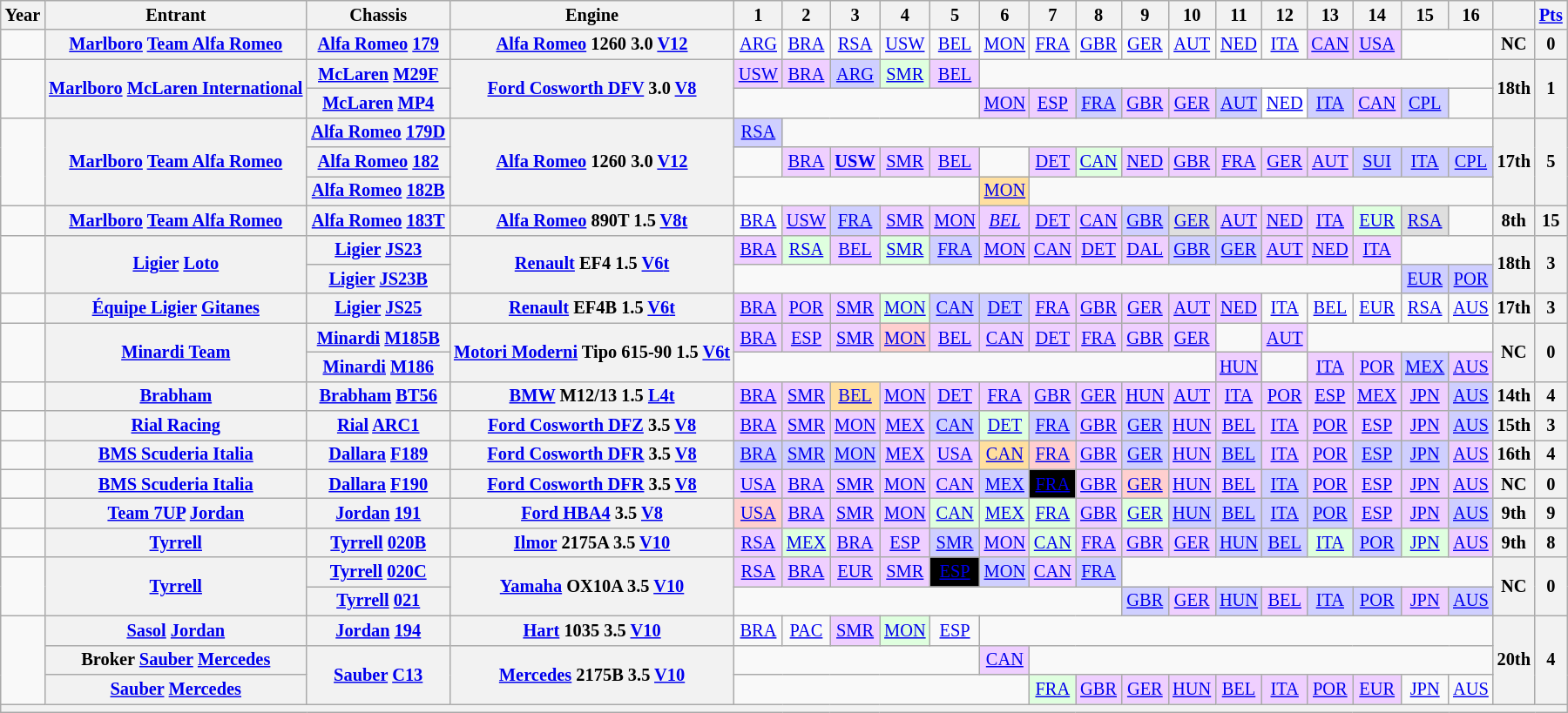<table class="wikitable" style="text-align:center; font-size:85%">
<tr>
<th>Year</th>
<th>Entrant</th>
<th>Chassis</th>
<th>Engine</th>
<th>1</th>
<th>2</th>
<th>3</th>
<th>4</th>
<th>5</th>
<th>6</th>
<th>7</th>
<th>8</th>
<th>9</th>
<th>10</th>
<th>11</th>
<th>12</th>
<th>13</th>
<th>14</th>
<th>15</th>
<th>16</th>
<th></th>
<th><a href='#'>Pts</a></th>
</tr>
<tr>
<td></td>
<th nowrap><a href='#'>Marlboro</a> <a href='#'>Team Alfa Romeo</a></th>
<th nowrap><a href='#'>Alfa Romeo</a> <a href='#'>179</a></th>
<th nowrap><a href='#'>Alfa Romeo</a> 1260 3.0 <a href='#'>V12</a></th>
<td><a href='#'>ARG</a></td>
<td><a href='#'>BRA</a></td>
<td><a href='#'>RSA</a></td>
<td><a href='#'>USW</a></td>
<td><a href='#'>BEL</a></td>
<td><a href='#'>MON</a></td>
<td><a href='#'>FRA</a></td>
<td><a href='#'>GBR</a></td>
<td><a href='#'>GER</a></td>
<td><a href='#'>AUT</a></td>
<td><a href='#'>NED</a></td>
<td><a href='#'>ITA</a></td>
<td style="background:#efcfff;"><a href='#'>CAN</a><br></td>
<td style="background:#efcfff;"><a href='#'>USA</a><br></td>
<td colspan=2></td>
<th>NC</th>
<th>0</th>
</tr>
<tr>
<td rowspan=2></td>
<th rowspan=2 nowrap><a href='#'>Marlboro</a> <a href='#'>McLaren International</a></th>
<th nowrap><a href='#'>McLaren</a> <a href='#'>M29F</a></th>
<th rowspan=2 nowrap><a href='#'>Ford Cosworth DFV</a> 3.0 <a href='#'>V8</a></th>
<td style="background:#efcfff;"><a href='#'>USW</a><br></td>
<td style="background:#efcfff;"><a href='#'>BRA</a><br></td>
<td style="background:#cfcfff;"><a href='#'>ARG</a><br></td>
<td style="background:#dfffdf;"><a href='#'>SMR</a><br></td>
<td style="background:#efcfff;"><a href='#'>BEL</a><br></td>
<td colspan=11></td>
<th rowspan=2>18th</th>
<th rowspan=2>1</th>
</tr>
<tr>
<th nowrap><a href='#'>McLaren</a> <a href='#'>MP4</a></th>
<td colspan=5></td>
<td style="background:#efcfff;"><a href='#'>MON</a><br></td>
<td style="background:#efcfff;"><a href='#'>ESP</a><br></td>
<td style="background:#cfcfff;"><a href='#'>FRA</a><br></td>
<td style="background:#efcfff;"><a href='#'>GBR</a><br></td>
<td style="background:#efcfff;"><a href='#'>GER</a><br></td>
<td style="background:#cfcfff;"><a href='#'>AUT</a><br></td>
<td style="background:white;"><a href='#'>NED</a><br></td>
<td style="background:#cfcfff;"><a href='#'>ITA</a><br></td>
<td style="background:#efcfff;"><a href='#'>CAN</a><br></td>
<td style="background:#cfcfff;"><a href='#'>CPL</a><br></td>
<td></td>
</tr>
<tr>
<td rowspan=3></td>
<th rowspan=3 nowrap><a href='#'>Marlboro</a> <a href='#'>Team Alfa Romeo</a></th>
<th nowrap><a href='#'>Alfa Romeo</a> <a href='#'>179D</a></th>
<th rowspan=3 nowrap><a href='#'>Alfa Romeo</a> 1260 3.0 <a href='#'>V12</a></th>
<td style="background:#cfcfff;"><a href='#'>RSA</a><br></td>
<td colspan=15></td>
<th rowspan=3>17th</th>
<th rowspan=3>5</th>
</tr>
<tr>
<th nowrap><a href='#'>Alfa Romeo</a> <a href='#'>182</a></th>
<td></td>
<td style="background:#efcfff;"><a href='#'>BRA</a><br></td>
<td style="background:#efcfff;"><strong><a href='#'>USW</a></strong><br></td>
<td style="background:#efcfff;"><a href='#'>SMR</a><br></td>
<td style="background:#efcfff;"><a href='#'>BEL</a><br></td>
<td></td>
<td style="background:#efcfff;"><a href='#'>DET</a><br></td>
<td style="background:#dfffdf;"><a href='#'>CAN</a><br></td>
<td style="background:#efcfff;"><a href='#'>NED</a><br></td>
<td style="background:#efcfff;"><a href='#'>GBR</a><br></td>
<td style="background:#efcfff;"><a href='#'>FRA</a><br></td>
<td style="background:#efcfff;"><a href='#'>GER</a><br></td>
<td style="background:#efcfff;"><a href='#'>AUT</a><br></td>
<td style="background:#cfcfff;"><a href='#'>SUI</a><br></td>
<td style="background:#cfcfff;"><a href='#'>ITA</a><br></td>
<td style="background:#cfcfff;"><a href='#'>CPL</a><br></td>
</tr>
<tr>
<th nowrap><a href='#'>Alfa Romeo</a> <a href='#'>182B</a></th>
<td colspan=5></td>
<td style="background:#ffdf9f;"><a href='#'>MON</a><br></td>
<td colspan=10></td>
</tr>
<tr>
<td></td>
<th nowrap><a href='#'>Marlboro</a> <a href='#'>Team Alfa Romeo</a></th>
<th nowrap><a href='#'>Alfa Romeo</a> <a href='#'>183T</a></th>
<th nowrap><a href='#'>Alfa Romeo</a> 890T 1.5 <a href='#'>V8</a><a href='#'>t</a></th>
<td><a href='#'>BRA</a><br></td>
<td style="background:#efcfff;"><a href='#'>USW</a><br></td>
<td style="background:#cfcfff;"><a href='#'>FRA</a><br></td>
<td style="background:#efcfff;"><a href='#'>SMR</a><br></td>
<td style="background:#efcfff;"><a href='#'>MON</a><br></td>
<td style="background:#efcfff;"><em><a href='#'>BEL</a></em><br></td>
<td style="background:#efcfff;"><a href='#'>DET</a><br></td>
<td style="background:#efcfff;"><a href='#'>CAN</a><br></td>
<td style="background:#cfcfff;"><a href='#'>GBR</a><br></td>
<td style="background:#dfdfdf;"><a href='#'>GER</a><br></td>
<td style="background:#efcfff;"><a href='#'>AUT</a><br></td>
<td style="background:#efcfff;"><a href='#'>NED</a><br></td>
<td style="background:#efcfff;"><a href='#'>ITA</a><br></td>
<td style="background:#dfffdf;"><a href='#'>EUR</a><br></td>
<td style="background:#dfdfdf;"><a href='#'>RSA</a><br></td>
<td></td>
<th>8th</th>
<th>15</th>
</tr>
<tr>
<td rowspan=2></td>
<th rowspan=2 nowrap><a href='#'>Ligier</a> <a href='#'>Loto</a></th>
<th nowrap><a href='#'>Ligier</a> <a href='#'>JS23</a></th>
<th rowspan=2 nowrap><a href='#'>Renault</a> EF4 1.5 <a href='#'>V6</a><a href='#'>t</a></th>
<td style="background:#efcfff;"><a href='#'>BRA</a><br></td>
<td style="background:#dfffdf;"><a href='#'>RSA</a><br></td>
<td style="background:#efcfff;"><a href='#'>BEL</a><br></td>
<td style="background:#dfffdf;"><a href='#'>SMR</a><br></td>
<td style="background:#cfcfff;"><a href='#'>FRA</a><br></td>
<td style="background:#efcfff;"><a href='#'>MON</a><br></td>
<td style="background:#efcfff;"><a href='#'>CAN</a><br></td>
<td style="background:#efcfff;"><a href='#'>DET</a><br></td>
<td style="background:#efcfff;"><a href='#'>DAL</a><br></td>
<td style="background:#cfcfff;"><a href='#'>GBR</a><br></td>
<td style="background:#cfcfff;"><a href='#'>GER</a><br></td>
<td style="background:#efcfff;"><a href='#'>AUT</a><br></td>
<td style="background:#efcfff;"><a href='#'>NED</a><br></td>
<td style="background:#efcfff;"><a href='#'>ITA</a><br></td>
<td colspan=2></td>
<th rowspan=2>18th</th>
<th rowspan=2>3</th>
</tr>
<tr>
<th nowrap><a href='#'>Ligier</a> <a href='#'>JS23B</a></th>
<td colspan=14></td>
<td style="background:#cfcfff;"><a href='#'>EUR</a><br></td>
<td style="background:#cfcfff;"><a href='#'>POR</a><br></td>
</tr>
<tr>
<td></td>
<th nowrap><a href='#'>Équipe Ligier</a> <a href='#'>Gitanes</a></th>
<th nowrap><a href='#'>Ligier</a> <a href='#'>JS25</a></th>
<th nowrap><a href='#'>Renault</a> EF4B 1.5 <a href='#'>V6</a><a href='#'>t</a></th>
<td style="background:#efcfff;"><a href='#'>BRA</a><br></td>
<td style="background:#efcfff;"><a href='#'>POR</a><br></td>
<td style="background:#efcfff;"><a href='#'>SMR</a><br></td>
<td style="background:#dfffdf;"><a href='#'>MON</a><br></td>
<td style="background:#cfcfff;"><a href='#'>CAN</a><br></td>
<td style="background:#cfcfff;"><a href='#'>DET</a><br></td>
<td style="background:#efcfff;"><a href='#'>FRA</a><br></td>
<td style="background:#efcfff;"><a href='#'>GBR</a><br></td>
<td style="background:#efcfff;"><a href='#'>GER</a><br></td>
<td style="background:#efcfff;"><a href='#'>AUT</a><br></td>
<td style="background:#efcfff;"><a href='#'>NED</a><br></td>
<td><a href='#'>ITA</a></td>
<td><a href='#'>BEL</a></td>
<td><a href='#'>EUR</a></td>
<td><a href='#'>RSA</a></td>
<td><a href='#'>AUS</a></td>
<th>17th</th>
<th>3</th>
</tr>
<tr>
<td rowspan=2></td>
<th rowspan=2 nowrap><a href='#'>Minardi Team</a></th>
<th nowrap><a href='#'>Minardi</a> <a href='#'>M185B</a></th>
<th rowspan=2 nowrap><a href='#'>Motori Moderni</a> Tipo 615-90 1.5 <a href='#'>V6</a><a href='#'>t</a></th>
<td style="background:#efcfff;"><a href='#'>BRA</a><br></td>
<td style="background:#efcfff;"><a href='#'>ESP</a><br></td>
<td style="background:#efcfff;"><a href='#'>SMR</a><br></td>
<td style="background:#ffcfcf;"><a href='#'>MON</a><br></td>
<td style="background:#efcfff;"><a href='#'>BEL</a><br></td>
<td style="background:#efcfff;"><a href='#'>CAN</a><br></td>
<td style="background:#efcfff;"><a href='#'>DET</a><br></td>
<td style="background:#efcfff;"><a href='#'>FRA</a><br></td>
<td style="background:#efcfff;"><a href='#'>GBR</a><br></td>
<td style="background:#efcfff;"><a href='#'>GER</a><br></td>
<td></td>
<td style="background:#efcfff;"><a href='#'>AUT</a><br></td>
<td colspan=4></td>
<th rowspan=2>NC</th>
<th rowspan=2>0</th>
</tr>
<tr>
<th nowrap><a href='#'>Minardi</a> <a href='#'>M186</a></th>
<td colspan=10></td>
<td style="background:#efcfff;"><a href='#'>HUN</a><br></td>
<td></td>
<td style="background:#efcfff;"><a href='#'>ITA</a><br></td>
<td style="background:#efcfff;"><a href='#'>POR</a><br></td>
<td style="background:#cfcfff;"><a href='#'>MEX</a><br></td>
<td style="background:#efcfff;"><a href='#'>AUS</a><br></td>
</tr>
<tr>
<td></td>
<th nowrap><a href='#'>Brabham</a></th>
<th nowrap><a href='#'>Brabham</a> <a href='#'>BT56</a></th>
<th nowrap><a href='#'>BMW</a>  M12/13 1.5 <a href='#'>L4</a><a href='#'>t</a></th>
<td style="background:#efcfff;"><a href='#'>BRA</a><br></td>
<td style="background:#efcfff;"><a href='#'>SMR</a><br></td>
<td style="background:#ffdf9f;"><a href='#'>BEL</a><br></td>
<td style="background:#efcfff;"><a href='#'>MON</a><br></td>
<td style="background:#efcfff;"><a href='#'>DET</a><br></td>
<td style="background:#efcfff;"><a href='#'>FRA</a><br></td>
<td style="background:#efcfff;"><a href='#'>GBR</a><br></td>
<td style="background:#efcfff;"><a href='#'>GER</a><br></td>
<td style="background:#efcfff;"><a href='#'>HUN</a><br></td>
<td style="background:#efcfff;"><a href='#'>AUT</a><br></td>
<td style="background:#efcfff;"><a href='#'>ITA</a><br></td>
<td style="background:#efcfff;"><a href='#'>POR</a><br></td>
<td style="background:#efcfff;"><a href='#'>ESP</a><br></td>
<td style="background:#efcfff;"><a href='#'>MEX</a><br></td>
<td style="background:#efcfff;"><a href='#'>JPN</a><br></td>
<td style="background:#cfcfff;"><a href='#'>AUS</a><br></td>
<th>14th</th>
<th>4</th>
</tr>
<tr>
<td></td>
<th nowrap><a href='#'>Rial Racing</a></th>
<th nowrap><a href='#'>Rial</a> <a href='#'>ARC1</a></th>
<th nowrap><a href='#'>Ford Cosworth DFZ</a> 3.5 <a href='#'>V8</a></th>
<td style="background:#efcfff;"><a href='#'>BRA</a><br></td>
<td style="background:#efcfff;"><a href='#'>SMR</a><br></td>
<td style="background:#efcfff;"><a href='#'>MON</a><br></td>
<td style="background:#efcfff;"><a href='#'>MEX</a><br></td>
<td style="background:#cfcfff;"><a href='#'>CAN</a><br></td>
<td style="background:#dfffdf;"><a href='#'>DET</a><br></td>
<td style="background:#cfcfff;"><a href='#'>FRA</a><br></td>
<td style="background:#efcfff;"><a href='#'>GBR</a><br></td>
<td style="background:#cfcfff;"><a href='#'>GER</a><br></td>
<td style="background:#efcfff;"><a href='#'>HUN</a><br></td>
<td style="background:#efcfff;"><a href='#'>BEL</a><br></td>
<td style="background:#efcfff;"><a href='#'>ITA</a><br></td>
<td style="background:#efcfff;"><a href='#'>POR</a><br></td>
<td style="background:#efcfff;"><a href='#'>ESP</a><br></td>
<td style="background:#efcfff;"><a href='#'>JPN</a><br></td>
<td style="background:#cfcfff;"><a href='#'>AUS</a><br></td>
<th>15th</th>
<th>3</th>
</tr>
<tr>
<td></td>
<th nowrap><a href='#'>BMS Scuderia Italia</a></th>
<th nowrap><a href='#'>Dallara</a> <a href='#'>F189</a></th>
<th nowrap><a href='#'>Ford Cosworth DFR</a> 3.5 <a href='#'>V8</a></th>
<td style="background:#cfcfff;"><a href='#'>BRA</a><br></td>
<td style="background:#cfcfff;"><a href='#'>SMR</a><br></td>
<td style="background:#cfcfff;"><a href='#'>MON</a><br></td>
<td style="background:#efcfff;"><a href='#'>MEX</a><br></td>
<td style="background:#efcfff;"><a href='#'>USA</a><br></td>
<td style="background:#ffdf9f;"><a href='#'>CAN</a><br></td>
<td style="background:#ffcfcf;"><a href='#'>FRA</a><br></td>
<td style="background:#efcfff;"><a href='#'>GBR</a><br></td>
<td style="background:#cfcfff;"><a href='#'>GER</a><br></td>
<td style="background:#efcfff;"><a href='#'>HUN</a><br></td>
<td style="background:#cfcfff;"><a href='#'>BEL</a><br></td>
<td style="background:#efcfff;"><a href='#'>ITA</a><br></td>
<td style="background:#efcfff;"><a href='#'>POR</a><br></td>
<td style="background:#cfcfff;"><a href='#'>ESP</a><br></td>
<td style="background:#cfcfff;"><a href='#'>JPN</a><br></td>
<td style="background:#efcfff;"><a href='#'>AUS</a><br></td>
<th>16th</th>
<th>4</th>
</tr>
<tr>
<td></td>
<th nowrap><a href='#'>BMS Scuderia Italia</a></th>
<th nowrap><a href='#'>Dallara</a> <a href='#'>F190</a></th>
<th nowrap><a href='#'>Ford Cosworth DFR</a> 3.5 <a href='#'>V8</a></th>
<td style="background:#efcfff;"><a href='#'>USA</a><br></td>
<td style="background:#efcfff;"><a href='#'>BRA</a><br></td>
<td style="background:#efcfff;"><a href='#'>SMR</a><br></td>
<td style="background:#efcfff;"><a href='#'>MON</a><br></td>
<td style="background:#efcfff;"><a href='#'>CAN</a><br></td>
<td style="background:#cfcfff;"><a href='#'>MEX</a><br></td>
<td style="background:#000; color:#fff;"><a href='#'><span>FRA</span></a><br></td>
<td style="background:#efcfff;"><a href='#'>GBR</a><br></td>
<td style="background:#ffcfcf;"><a href='#'>GER</a><br></td>
<td style="background:#efcfff;"><a href='#'>HUN</a><br></td>
<td style="background:#efcfff;"><a href='#'>BEL</a><br></td>
<td style="background:#cfcfff;"><a href='#'>ITA</a><br></td>
<td style="background:#efcfff;"><a href='#'>POR</a><br></td>
<td style="background:#efcfff;"><a href='#'>ESP</a><br></td>
<td style="background:#efcfff;"><a href='#'>JPN</a><br></td>
<td style="background:#efcfff;"><a href='#'>AUS</a><br></td>
<th>NC</th>
<th>0</th>
</tr>
<tr>
<td></td>
<th nowrap><a href='#'>Team 7UP</a> <a href='#'>Jordan</a></th>
<th nowrap><a href='#'>Jordan</a> <a href='#'>191</a></th>
<th nowrap><a href='#'>Ford HBA4</a> 3.5 <a href='#'>V8</a></th>
<td style="background:#ffcfcf;"><a href='#'>USA</a><br></td>
<td style="background:#efcfff;"><a href='#'>BRA</a><br></td>
<td style="background:#efcfff;"><a href='#'>SMR</a><br></td>
<td style="background:#efcfff;"><a href='#'>MON</a><br></td>
<td style="background:#dfffdf;"><a href='#'>CAN</a><br></td>
<td style="background:#dfffdf;"><a href='#'>MEX</a><br></td>
<td style="background:#dfffdf;"><a href='#'>FRA</a><br></td>
<td style="background:#efcfff;"><a href='#'>GBR</a><br></td>
<td style="background:#dfffdf;"><a href='#'>GER</a><br></td>
<td style="background:#cfcfff;"><a href='#'>HUN</a><br></td>
<td style="background:#cfcfff;"><a href='#'>BEL</a><br></td>
<td style="background:#cfcfff;"><a href='#'>ITA</a><br></td>
<td style="background:#cfcfff;"><a href='#'>POR</a><br></td>
<td style="background:#efcfff;"><a href='#'>ESP</a><br></td>
<td style="background:#efcfff;"><a href='#'>JPN</a><br></td>
<td style="background:#cfcfff;"><a href='#'>AUS</a><br></td>
<th>9th</th>
<th>9</th>
</tr>
<tr>
<td></td>
<th nowrap><a href='#'>Tyrrell</a></th>
<th nowrap><a href='#'>Tyrrell</a> <a href='#'>020B</a></th>
<th nowrap><a href='#'>Ilmor</a> 2175A 3.5 <a href='#'>V10</a></th>
<td style="background:#efcfff;"><a href='#'>RSA</a><br></td>
<td style="background:#dfffdf;"><a href='#'>MEX</a><br></td>
<td style="background:#efcfff;"><a href='#'>BRA</a><br></td>
<td style="background:#efcfff;"><a href='#'>ESP</a><br></td>
<td style="background:#cfcfff;"><a href='#'>SMR</a><br></td>
<td style="background:#efcfff;"><a href='#'>MON</a><br></td>
<td style="background:#dfffdf;"><a href='#'>CAN</a><br></td>
<td style="background:#efcfff;"><a href='#'>FRA</a><br></td>
<td style="background:#efcfff;"><a href='#'>GBR</a><br></td>
<td style="background:#efcfff;"><a href='#'>GER</a><br></td>
<td style="background:#cfcfff;"><a href='#'>HUN</a><br></td>
<td style="background:#cfcfff;"><a href='#'>BEL</a><br></td>
<td style="background:#dfffdf;"><a href='#'>ITA</a><br></td>
<td style="background:#cfcfff;"><a href='#'>POR</a><br></td>
<td style="background:#dfffdf;"><a href='#'>JPN</a><br></td>
<td style="background:#efcfff;"><a href='#'>AUS</a><br></td>
<th>9th</th>
<th>8</th>
</tr>
<tr>
<td rowspan=2></td>
<th rowspan=2 nowrap><a href='#'>Tyrrell</a></th>
<th nowrap><a href='#'>Tyrrell</a> <a href='#'>020C</a></th>
<th rowspan=2 nowrap><a href='#'>Yamaha</a> OX10A 3.5 <a href='#'>V10</a></th>
<td style="background:#efcfff;"><a href='#'>RSA</a><br></td>
<td style="background:#efcfff;"><a href='#'>BRA</a><br></td>
<td style="background:#efcfff;"><a href='#'>EUR</a><br></td>
<td style="background:#efcfff;"><a href='#'>SMR</a><br></td>
<td style="background:#000; color:#fff;"><a href='#'><span>ESP</span></a><br></td>
<td style="background:#cfcfff;"><a href='#'>MON</a><br></td>
<td style="background:#efcfff;"><a href='#'>CAN</a><br></td>
<td style="background:#cfcfff;"><a href='#'>FRA</a><br></td>
<td colspan=8></td>
<th rowspan=2>NC</th>
<th rowspan=2>0</th>
</tr>
<tr>
<th nowrap><a href='#'>Tyrrell</a> <a href='#'>021</a></th>
<td colspan=8></td>
<td style="background:#cfcfff;"><a href='#'>GBR</a><br></td>
<td style="background:#efcfff;"><a href='#'>GER</a><br></td>
<td style="background:#cfcfff;"><a href='#'>HUN</a><br></td>
<td style="background:#efcfff;"><a href='#'>BEL</a><br></td>
<td style="background:#cfcfff;"><a href='#'>ITA</a><br></td>
<td style="background:#cfcfff;"><a href='#'>POR</a><br></td>
<td style="background:#efcfff;"><a href='#'>JPN</a><br></td>
<td style="background:#cfcfff;"><a href='#'>AUS</a><br></td>
</tr>
<tr>
<td rowspan=3></td>
<th nowrap><a href='#'>Sasol</a> <a href='#'>Jordan</a></th>
<th nowrap><a href='#'>Jordan</a> <a href='#'>194</a></th>
<th nowrap><a href='#'>Hart</a> 1035 3.5 <a href='#'>V10</a></th>
<td><a href='#'>BRA</a></td>
<td><a href='#'>PAC</a></td>
<td style="background:#efcfff;"><a href='#'>SMR</a><br></td>
<td style="background:#dfffdf;"><a href='#'>MON</a><br></td>
<td><a href='#'>ESP</a></td>
<td colspan=11></td>
<th rowspan=3>20th</th>
<th rowspan=3>4</th>
</tr>
<tr>
<th nowrap>Broker <a href='#'>Sauber</a> <a href='#'>Mercedes</a></th>
<th rowspan=2 nowrap><a href='#'>Sauber</a> <a href='#'>C13</a></th>
<th rowspan=2 nowrap><a href='#'>Mercedes</a> 2175B 3.5 <a href='#'>V10</a></th>
<td colspan=5></td>
<td style="background:#efcfff;"><a href='#'>CAN</a><br></td>
<td colspan=10></td>
</tr>
<tr>
<th nowrap><a href='#'>Sauber</a> <a href='#'>Mercedes</a></th>
<td colspan=6></td>
<td style="background:#dfffdf;"><a href='#'>FRA</a><br></td>
<td style="background:#efcfff;"><a href='#'>GBR</a><br></td>
<td style="background:#efcfff;"><a href='#'>GER</a><br></td>
<td style="background:#efcfff;"><a href='#'>HUN</a><br></td>
<td style="background:#efcfff;"><a href='#'>BEL</a><br></td>
<td style="background:#efcfff;"><a href='#'>ITA</a><br></td>
<td style="background:#efcfff;"><a href='#'>POR</a><br></td>
<td style="background:#efcfff;"><a href='#'>EUR</a><br></td>
<td><a href='#'>JPN</a></td>
<td><a href='#'>AUS</a></td>
</tr>
<tr>
<th colspan="22"></th>
</tr>
</table>
